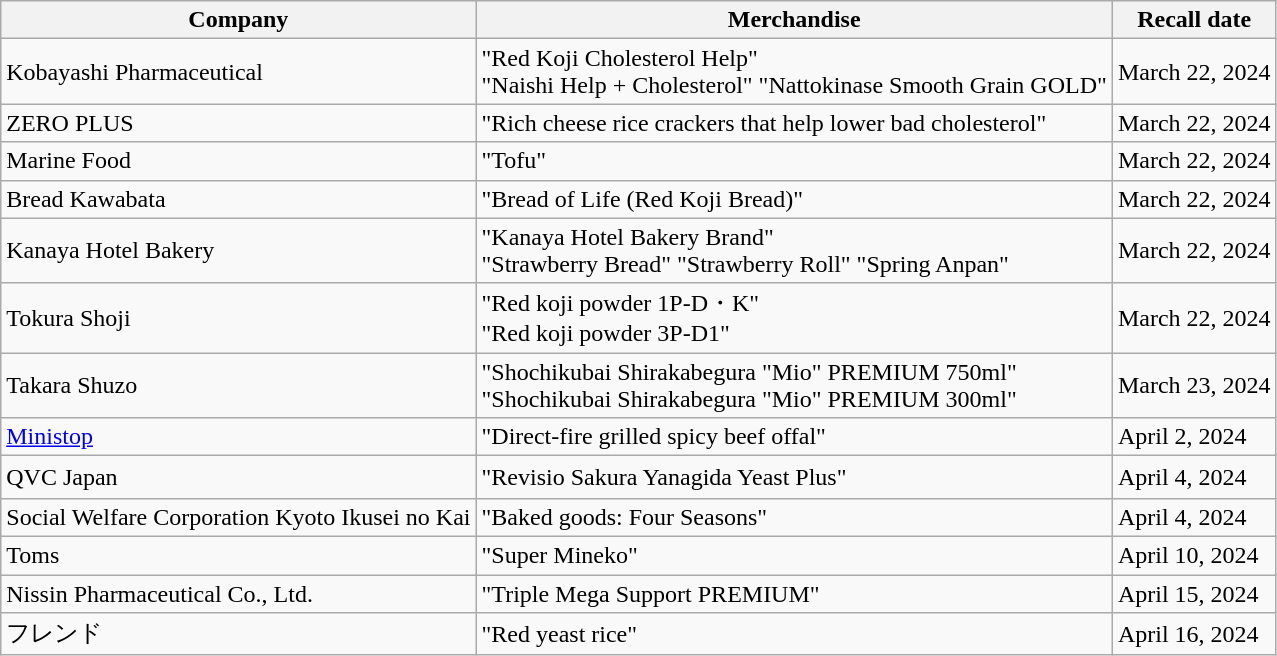<table class="wikitable">
<tr>
<th>Company</th>
<th>Merchandise</th>
<th>Recall date</th>
</tr>
<tr>
<td>Kobayashi Pharmaceutical</td>
<td>"Red Koji Cholesterol Help"<br>"Naishi Help + Cholesterol"
"Nattokinase Smooth Grain GOLD"</td>
<td>March 22, 2024</td>
</tr>
<tr>
<td>ZERO PLUS</td>
<td>"Rich cheese rice crackers that help lower bad cholesterol"</td>
<td>March 22, 2024</td>
</tr>
<tr>
<td>Marine Food</td>
<td>"Tofu"</td>
<td>March 22, 2024</td>
</tr>
<tr>
<td>Bread Kawabata</td>
<td>"Bread of Life (Red Koji Bread)"</td>
<td>March 22, 2024</td>
</tr>
<tr>
<td>Kanaya Hotel Bakery</td>
<td>"Kanaya Hotel Bakery Brand"<br>"Strawberry Bread"
"Strawberry Roll"
"Spring Anpan"</td>
<td>March 22, 2024</td>
</tr>
<tr>
<td>Tokura Shoji</td>
<td>"Red koji powder 1P-D・K"<br>"Red koji powder 3P-D1"</td>
<td>March 22, 2024</td>
</tr>
<tr>
<td>Takara Shuzo</td>
<td>"Shochikubai Shirakabegura "Mio" PREMIUM <ROSE> 750ml"<br>"Shochikubai Shirakabegura "Mio" PREMIUM <ROSE> 300ml"</td>
<td>March 23, 2024</td>
</tr>
<tr>
<td><a href='#'>Ministop</a></td>
<td>"Direct-fire grilled spicy beef offal"</td>
<td>April 2, 2024</td>
</tr>
<tr>
<td>QVC Japan</td>
<td>"Revisio Sakura Yanagida Yeast Plus"　　　　　　　 　　 　</td>
<td>April 4, 2024</td>
</tr>
<tr>
<td>Social Welfare Corporation Kyoto Ikusei no Kai</td>
<td>"Baked goods: Four Seasons"</td>
<td>April 4, 2024</td>
</tr>
<tr>
<td>Toms</td>
<td>"Super Mineko"</td>
<td>April 10, 2024</td>
</tr>
<tr>
<td>Nissin Pharmaceutical Co., Ltd.</td>
<td>"Triple Mega Support PREMIUM"</td>
<td>April 15, 2024</td>
</tr>
<tr>
<td>フレンド</td>
<td>"Red yeast rice"</td>
<td>April 16, 2024</td>
</tr>
</table>
